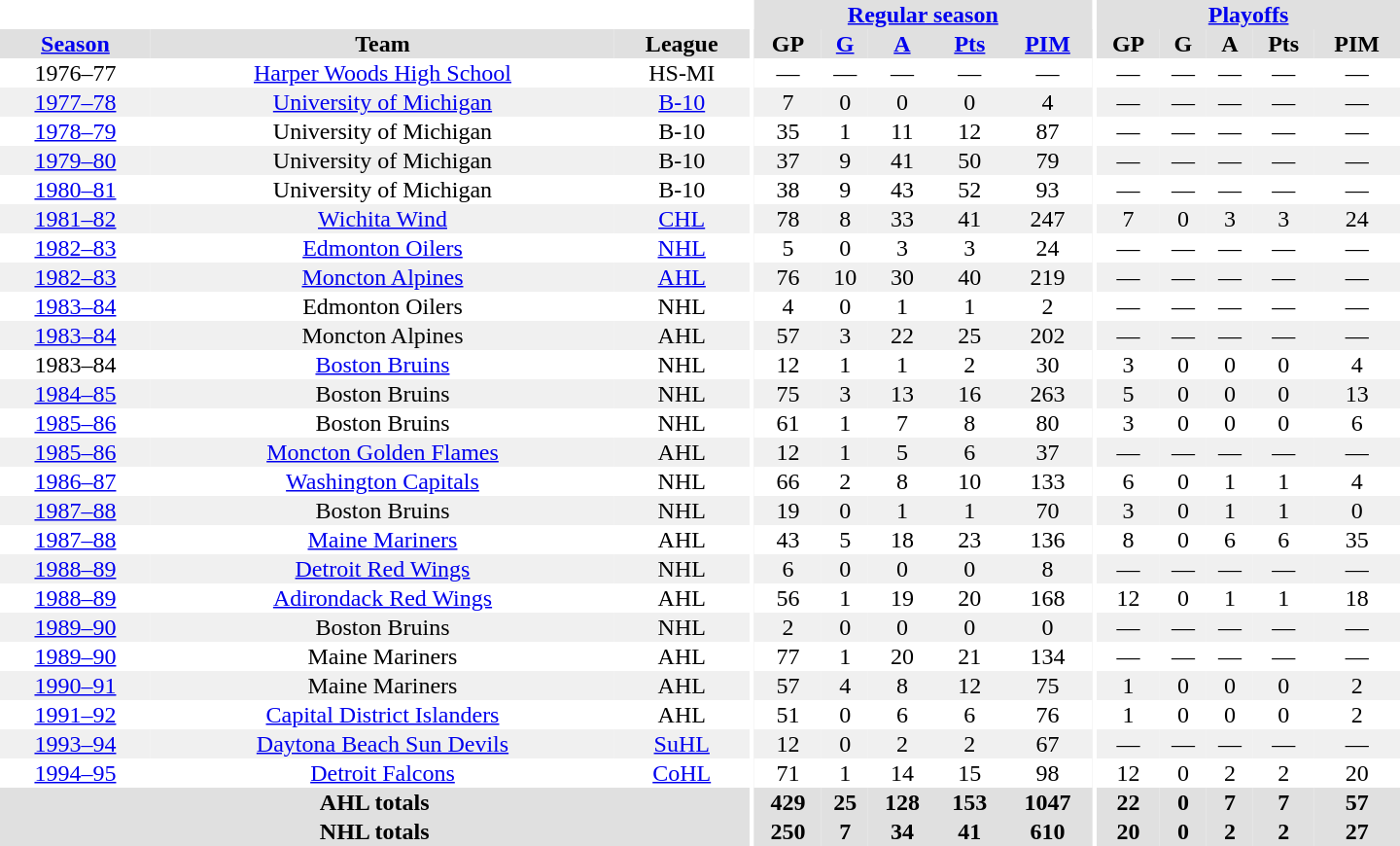<table border="0" cellpadding="1" cellspacing="0" style="text-align:center; width:60em">
<tr bgcolor="#e0e0e0">
<th colspan="3" bgcolor="#ffffff"></th>
<th rowspan="100" bgcolor="#ffffff"></th>
<th colspan="5"><a href='#'>Regular season</a></th>
<th rowspan="100" bgcolor="#ffffff"></th>
<th colspan="5"><a href='#'>Playoffs</a></th>
</tr>
<tr bgcolor="#e0e0e0">
<th><a href='#'>Season</a></th>
<th>Team</th>
<th>League</th>
<th>GP</th>
<th><a href='#'>G</a></th>
<th><a href='#'>A</a></th>
<th><a href='#'>Pts</a></th>
<th><a href='#'>PIM</a></th>
<th>GP</th>
<th>G</th>
<th>A</th>
<th>Pts</th>
<th>PIM</th>
</tr>
<tr>
<td>1976–77</td>
<td><a href='#'>Harper Woods High School</a></td>
<td>HS-MI</td>
<td>—</td>
<td>—</td>
<td>—</td>
<td>—</td>
<td>—</td>
<td>—</td>
<td>—</td>
<td>—</td>
<td>—</td>
<td>—</td>
</tr>
<tr bgcolor="#f0f0f0">
<td><a href='#'>1977–78</a></td>
<td><a href='#'>University of Michigan</a></td>
<td><a href='#'>B-10</a></td>
<td>7</td>
<td>0</td>
<td>0</td>
<td>0</td>
<td>4</td>
<td>—</td>
<td>—</td>
<td>—</td>
<td>—</td>
<td>—</td>
</tr>
<tr>
<td><a href='#'>1978–79</a></td>
<td>University of Michigan</td>
<td>B-10</td>
<td>35</td>
<td>1</td>
<td>11</td>
<td>12</td>
<td>87</td>
<td>—</td>
<td>—</td>
<td>—</td>
<td>—</td>
<td>—</td>
</tr>
<tr bgcolor="#f0f0f0">
<td><a href='#'>1979–80</a></td>
<td>University of Michigan</td>
<td>B-10</td>
<td>37</td>
<td>9</td>
<td>41</td>
<td>50</td>
<td>79</td>
<td>—</td>
<td>—</td>
<td>—</td>
<td>—</td>
<td>—</td>
</tr>
<tr>
<td><a href='#'>1980–81</a></td>
<td>University of Michigan</td>
<td>B-10</td>
<td>38</td>
<td>9</td>
<td>43</td>
<td>52</td>
<td>93</td>
<td>—</td>
<td>—</td>
<td>—</td>
<td>—</td>
<td>—</td>
</tr>
<tr bgcolor="#f0f0f0">
<td><a href='#'>1981–82</a></td>
<td><a href='#'>Wichita Wind</a></td>
<td><a href='#'>CHL</a></td>
<td>78</td>
<td>8</td>
<td>33</td>
<td>41</td>
<td>247</td>
<td>7</td>
<td>0</td>
<td>3</td>
<td>3</td>
<td>24</td>
</tr>
<tr>
<td><a href='#'>1982–83</a></td>
<td><a href='#'>Edmonton Oilers</a></td>
<td><a href='#'>NHL</a></td>
<td>5</td>
<td>0</td>
<td>3</td>
<td>3</td>
<td>24</td>
<td>—</td>
<td>—</td>
<td>—</td>
<td>—</td>
<td>—</td>
</tr>
<tr bgcolor="#f0f0f0">
<td><a href='#'>1982–83</a></td>
<td><a href='#'>Moncton Alpines</a></td>
<td><a href='#'>AHL</a></td>
<td>76</td>
<td>10</td>
<td>30</td>
<td>40</td>
<td>219</td>
<td>—</td>
<td>—</td>
<td>—</td>
<td>—</td>
<td>—</td>
</tr>
<tr>
<td><a href='#'>1983–84</a></td>
<td>Edmonton Oilers</td>
<td>NHL</td>
<td>4</td>
<td>0</td>
<td>1</td>
<td>1</td>
<td>2</td>
<td>—</td>
<td>—</td>
<td>—</td>
<td>—</td>
<td>—</td>
</tr>
<tr bgcolor="#f0f0f0">
<td><a href='#'>1983–84</a></td>
<td>Moncton Alpines</td>
<td>AHL</td>
<td>57</td>
<td>3</td>
<td>22</td>
<td>25</td>
<td>202</td>
<td>—</td>
<td>—</td>
<td>—</td>
<td>—</td>
<td>—</td>
</tr>
<tr>
<td>1983–84</td>
<td><a href='#'>Boston Bruins</a></td>
<td>NHL</td>
<td>12</td>
<td>1</td>
<td>1</td>
<td>2</td>
<td>30</td>
<td>3</td>
<td>0</td>
<td>0</td>
<td>0</td>
<td>4</td>
</tr>
<tr bgcolor="#f0f0f0">
<td><a href='#'>1984–85</a></td>
<td>Boston Bruins</td>
<td>NHL</td>
<td>75</td>
<td>3</td>
<td>13</td>
<td>16</td>
<td>263</td>
<td>5</td>
<td>0</td>
<td>0</td>
<td>0</td>
<td>13</td>
</tr>
<tr>
<td><a href='#'>1985–86</a></td>
<td>Boston Bruins</td>
<td>NHL</td>
<td>61</td>
<td>1</td>
<td>7</td>
<td>8</td>
<td>80</td>
<td>3</td>
<td>0</td>
<td>0</td>
<td>0</td>
<td>6</td>
</tr>
<tr bgcolor="#f0f0f0">
<td><a href='#'>1985–86</a></td>
<td><a href='#'>Moncton Golden Flames</a></td>
<td>AHL</td>
<td>12</td>
<td>1</td>
<td>5</td>
<td>6</td>
<td>37</td>
<td>—</td>
<td>—</td>
<td>—</td>
<td>—</td>
<td>—</td>
</tr>
<tr>
<td><a href='#'>1986–87</a></td>
<td><a href='#'>Washington Capitals</a></td>
<td>NHL</td>
<td>66</td>
<td>2</td>
<td>8</td>
<td>10</td>
<td>133</td>
<td>6</td>
<td>0</td>
<td>1</td>
<td>1</td>
<td>4</td>
</tr>
<tr bgcolor="#f0f0f0">
<td><a href='#'>1987–88</a></td>
<td>Boston Bruins</td>
<td>NHL</td>
<td>19</td>
<td>0</td>
<td>1</td>
<td>1</td>
<td>70</td>
<td>3</td>
<td>0</td>
<td>1</td>
<td>1</td>
<td>0</td>
</tr>
<tr>
<td><a href='#'>1987–88</a></td>
<td><a href='#'>Maine Mariners</a></td>
<td>AHL</td>
<td>43</td>
<td>5</td>
<td>18</td>
<td>23</td>
<td>136</td>
<td>8</td>
<td>0</td>
<td>6</td>
<td>6</td>
<td>35</td>
</tr>
<tr bgcolor="#f0f0f0">
<td><a href='#'>1988–89</a></td>
<td><a href='#'>Detroit Red Wings</a></td>
<td>NHL</td>
<td>6</td>
<td>0</td>
<td>0</td>
<td>0</td>
<td>8</td>
<td>—</td>
<td>—</td>
<td>—</td>
<td>—</td>
<td>—</td>
</tr>
<tr>
<td><a href='#'>1988–89</a></td>
<td><a href='#'>Adirondack Red Wings</a></td>
<td>AHL</td>
<td>56</td>
<td>1</td>
<td>19</td>
<td>20</td>
<td>168</td>
<td>12</td>
<td>0</td>
<td>1</td>
<td>1</td>
<td>18</td>
</tr>
<tr bgcolor="#f0f0f0">
<td><a href='#'>1989–90</a></td>
<td>Boston Bruins</td>
<td>NHL</td>
<td>2</td>
<td>0</td>
<td>0</td>
<td>0</td>
<td>0</td>
<td>—</td>
<td>—</td>
<td>—</td>
<td>—</td>
<td>—</td>
</tr>
<tr>
<td><a href='#'>1989–90</a></td>
<td>Maine Mariners</td>
<td>AHL</td>
<td>77</td>
<td>1</td>
<td>20</td>
<td>21</td>
<td>134</td>
<td>—</td>
<td>—</td>
<td>—</td>
<td>—</td>
<td>—</td>
</tr>
<tr bgcolor="#f0f0f0">
<td><a href='#'>1990–91</a></td>
<td>Maine Mariners</td>
<td>AHL</td>
<td>57</td>
<td>4</td>
<td>8</td>
<td>12</td>
<td>75</td>
<td>1</td>
<td>0</td>
<td>0</td>
<td>0</td>
<td>2</td>
</tr>
<tr>
<td><a href='#'>1991–92</a></td>
<td><a href='#'>Capital District Islanders</a></td>
<td>AHL</td>
<td>51</td>
<td>0</td>
<td>6</td>
<td>6</td>
<td>76</td>
<td>1</td>
<td>0</td>
<td>0</td>
<td>0</td>
<td>2</td>
</tr>
<tr bgcolor="#f0f0f0">
<td><a href='#'>1993–94</a></td>
<td><a href='#'>Daytona Beach Sun Devils</a></td>
<td><a href='#'>SuHL</a></td>
<td>12</td>
<td>0</td>
<td>2</td>
<td>2</td>
<td>67</td>
<td>—</td>
<td>—</td>
<td>—</td>
<td>—</td>
<td>—</td>
</tr>
<tr>
<td><a href='#'>1994–95</a></td>
<td><a href='#'>Detroit Falcons</a></td>
<td><a href='#'>CoHL</a></td>
<td>71</td>
<td>1</td>
<td>14</td>
<td>15</td>
<td>98</td>
<td>12</td>
<td>0</td>
<td>2</td>
<td>2</td>
<td>20</td>
</tr>
<tr bgcolor="#e0e0e0">
<th colspan="3">AHL totals</th>
<th>429</th>
<th>25</th>
<th>128</th>
<th>153</th>
<th>1047</th>
<th>22</th>
<th>0</th>
<th>7</th>
<th>7</th>
<th>57</th>
</tr>
<tr bgcolor="#e0e0e0">
<th colspan="3">NHL totals</th>
<th>250</th>
<th>7</th>
<th>34</th>
<th>41</th>
<th>610</th>
<th>20</th>
<th>0</th>
<th>2</th>
<th>2</th>
<th>27</th>
</tr>
</table>
